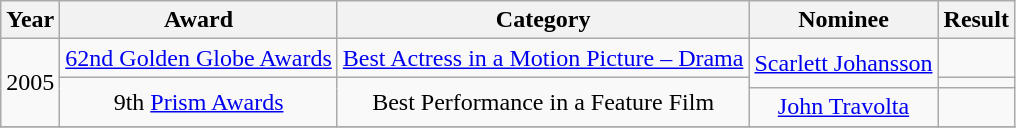<table class="wikitable sortable plainrowheaders" style="text-align:center;">
<tr>
<th>Year</th>
<th>Award</th>
<th>Category</th>
<th>Nominee</th>
<th>Result</th>
</tr>
<tr>
<td rowspan="3">2005</td>
<td><a href='#'>62nd Golden Globe Awards</a></td>
<td><a href='#'>Best Actress in a Motion Picture – Drama</a></td>
<td rowspan="2"><a href='#'>Scarlett Johansson</a></td>
<td></td>
</tr>
<tr>
<td rowspan="2">9th <a href='#'>Prism Awards</a></td>
<td rowspan="2">Best Performance in a Feature Film</td>
<td></td>
</tr>
<tr>
<td><a href='#'>John Travolta</a></td>
<td></td>
</tr>
<tr>
</tr>
</table>
